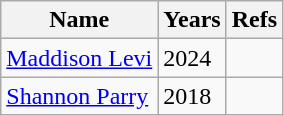<table class="wikitable">
<tr>
<th>Name</th>
<th>Years</th>
<th>Refs</th>
</tr>
<tr>
<td><a href='#'>Maddison Levi</a></td>
<td>2024</td>
<td></td>
</tr>
<tr>
<td><a href='#'>Shannon Parry</a></td>
<td>2018</td>
<td></td>
</tr>
</table>
